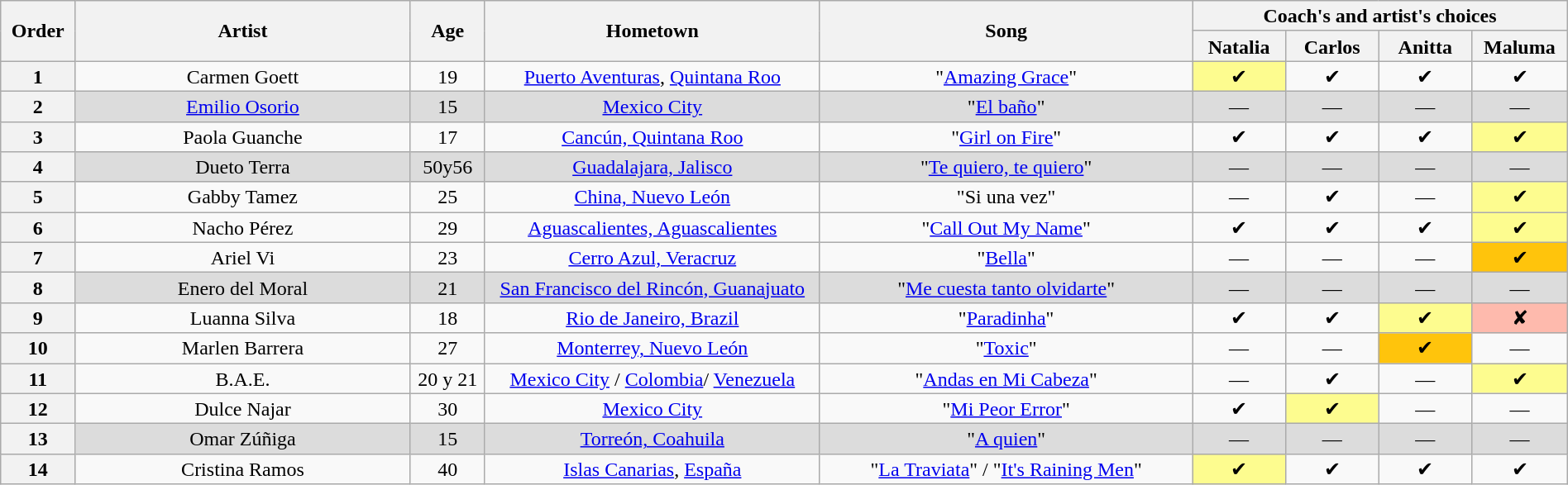<table class="wikitable" style="text-align:center; line-height:17px; width:100%;">
<tr>
<th scope="col" rowspan="2" style="width:04%;">Order</th>
<th scope="col" rowspan="2" style="width:18%;">Artist</th>
<th scope="col" rowspan="2" style="width:04%;">Age</th>
<th scope="col" rowspan="2" style="width:18%;">Hometown</th>
<th scope="col" rowspan="2" style="width:20%;">Song</th>
<th scope="col" colspan="4" style="width:24%;">Coach's and artist's choices</th>
</tr>
<tr>
<th width="5%">Natalia</th>
<th width="5%">Carlos</th>
<th width="5%">Anitta</th>
<th width="5%">Maluma</th>
</tr>
<tr>
<th>1</th>
<td>Carmen Goett</td>
<td>19</td>
<td><a href='#'>Puerto Aventuras</a>, <a href='#'>Quintana Roo</a></td>
<td>"<a href='#'>Amazing Grace</a>"</td>
<td bgcolor="FDFC8F">✔</td>
<td>✔</td>
<td>✔</td>
<td>✔</td>
</tr>
<tr bgcolor="DCDCDC">
<th>2</th>
<td><a href='#'>Emilio Osorio</a></td>
<td>15</td>
<td><a href='#'>Mexico City</a></td>
<td>"<a href='#'>El baño</a>"</td>
<td>—</td>
<td>—</td>
<td>—</td>
<td>—</td>
</tr>
<tr>
<th>3</th>
<td>Paola Guanche</td>
<td>17</td>
<td><a href='#'>Cancún, Quintana Roo</a></td>
<td>"<a href='#'>Girl on Fire</a>"</td>
<td>✔</td>
<td>✔</td>
<td>✔</td>
<td bgcolor="FDFC8F">✔</td>
</tr>
<tr bgcolor="DCDCDC">
<th>4</th>
<td>Dueto Terra</td>
<td>50y56</td>
<td><a href='#'>Guadalajara, Jalisco</a></td>
<td>"<a href='#'>Te quiero, te quiero</a>"</td>
<td>—</td>
<td>—</td>
<td>—</td>
<td>—</td>
</tr>
<tr>
<th>5</th>
<td>Gabby Tamez</td>
<td>25</td>
<td><a href='#'>China, Nuevo León</a></td>
<td>"Si una vez"</td>
<td>—</td>
<td>✔</td>
<td>—</td>
<td bgcolor="FDFC8F">✔</td>
</tr>
<tr>
<th>6</th>
<td>Nacho Pérez</td>
<td>29</td>
<td><a href='#'>Aguascalientes, Aguascalientes</a></td>
<td>"<a href='#'>Call Out My Name</a>"</td>
<td>✔</td>
<td>✔</td>
<td>✔</td>
<td bgcolor="FDFC8F">✔</td>
</tr>
<tr>
<th>7</th>
<td>Ariel Vi</td>
<td>23</td>
<td><a href='#'>Cerro Azul, Veracruz</a></td>
<td>"<a href='#'>Bella</a>"</td>
<td>—</td>
<td>—</td>
<td>—</td>
<td bgcolor="FFC40C">✔</td>
</tr>
<tr bgcolor="DCDCDC">
<th>8</th>
<td><span>Enero del Moral</span></td>
<td>21</td>
<td><a href='#'>San Francisco del Rincón, Guanajuato</a></td>
<td>"<a href='#'>Me cuesta tanto olvidarte</a>"</td>
<td>—</td>
<td>—</td>
<td>—</td>
<td>—</td>
</tr>
<tr>
<th>9</th>
<td>Luanna Silva</td>
<td>18</td>
<td><a href='#'>Rio de Janeiro, Brazil</a></td>
<td>"<a href='#'>Paradinha</a>"</td>
<td>✔</td>
<td>✔</td>
<td bgcolor="FDFC8F">✔</td>
<td bgcolor="febaad">✘</td>
</tr>
<tr>
<th>10</th>
<td>Marlen Barrera</td>
<td>27</td>
<td><a href='#'>Monterrey, Nuevo León</a></td>
<td>"<a href='#'>Toxic</a>"</td>
<td>—</td>
<td>—</td>
<td bgcolor="FFC40C">✔</td>
<td>—</td>
</tr>
<tr>
<th>11</th>
<td>B.A.E.</td>
<td>20 y 21</td>
<td><a href='#'>Mexico City</a> / <a href='#'>Colombia</a>/ <a href='#'>Venezuela</a></td>
<td>"<a href='#'>Andas en Mi Cabeza</a>"</td>
<td>—</td>
<td>✔</td>
<td>—</td>
<td bgcolor="FDFC8F">✔</td>
</tr>
<tr>
<th>12</th>
<td>Dulce Najar</td>
<td>30</td>
<td><a href='#'>Mexico City</a></td>
<td>"<a href='#'>Mi Peor Error</a>"</td>
<td>✔</td>
<td bgcolor="FDFC8F">✔</td>
<td>—</td>
<td>—</td>
</tr>
<tr bgcolor="DCDCDC">
<th>13</th>
<td>Omar Zúñiga</td>
<td>15</td>
<td><a href='#'>Torreón, Coahuila</a></td>
<td>"<a href='#'>A quien</a>"</td>
<td>—</td>
<td>—</td>
<td>—</td>
<td>—</td>
</tr>
<tr>
<th>14</th>
<td>Cristina Ramos</td>
<td>40</td>
<td><a href='#'>Islas Canarias</a>, <a href='#'>España</a></td>
<td>"<a href='#'>La Traviata</a>" / "<a href='#'>It's Raining Men</a>"</td>
<td bgcolor="FDFC8F">✔</td>
<td>✔</td>
<td>✔</td>
<td>✔</td>
</tr>
</table>
